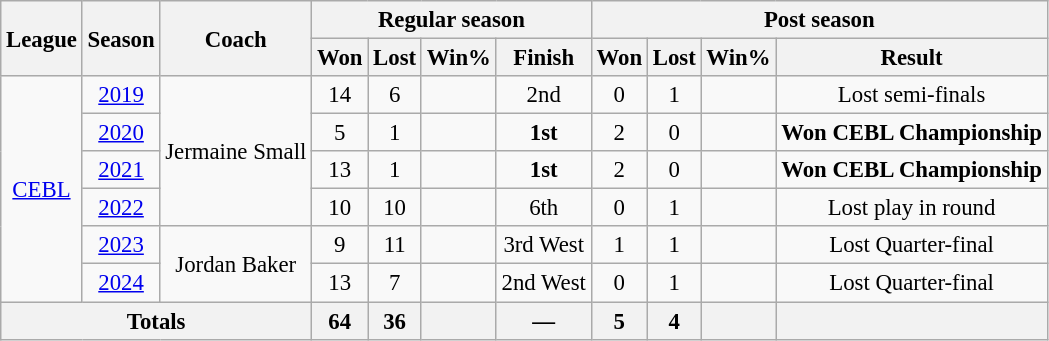<table class="wikitable" style="font-size: 95%; text-align:center;">
<tr>
<th rowspan=2>League</th>
<th rowspan="2">Season</th>
<th rowspan="2">Coach</th>
<th colspan="4">Regular season</th>
<th colspan="4">Post season</th>
</tr>
<tr>
<th>Won</th>
<th>Lost</th>
<th>Win%</th>
<th>Finish</th>
<th>Won</th>
<th>Lost</th>
<th>Win%</th>
<th>Result</th>
</tr>
<tr>
<td rowspan="6"><a href='#'>CEBL</a></td>
<td><a href='#'>2019</a></td>
<td rowspan="4">Jermaine Small</td>
<td>14</td>
<td>6</td>
<td></td>
<td>2nd</td>
<td>0</td>
<td>1</td>
<td></td>
<td>Lost semi-finals</td>
</tr>
<tr>
<td><a href='#'>2020</a></td>
<td>5</td>
<td>1</td>
<td></td>
<td><strong>1st</strong></td>
<td>2</td>
<td>0</td>
<td></td>
<td><strong>Won CEBL Championship</strong></td>
</tr>
<tr>
<td><a href='#'>2021</a></td>
<td>13</td>
<td>1</td>
<td></td>
<td><strong>1st</strong></td>
<td>2</td>
<td>0</td>
<td></td>
<td><strong>Won CEBL Championship</strong></td>
</tr>
<tr>
<td><a href='#'>2022</a></td>
<td>10</td>
<td>10</td>
<td></td>
<td>6th</td>
<td>0</td>
<td>1</td>
<td></td>
<td>Lost play in round</td>
</tr>
<tr>
<td><a href='#'>2023</a></td>
<td rowspan="2">Jordan Baker</td>
<td>9</td>
<td>11</td>
<td></td>
<td>3rd West</td>
<td>1</td>
<td>1</td>
<td></td>
<td>Lost Quarter-final</td>
</tr>
<tr>
<td><a href='#'>2024</a></td>
<td>13</td>
<td>7</td>
<td></td>
<td>2nd West</td>
<td>0</td>
<td>1</td>
<td></td>
<td>Lost Quarter-final</td>
</tr>
<tr>
<th colspan="3">Totals</th>
<th>64</th>
<th>36</th>
<th></th>
<th>—</th>
<th>5</th>
<th>4</th>
<th></th>
<th></th>
</tr>
</table>
